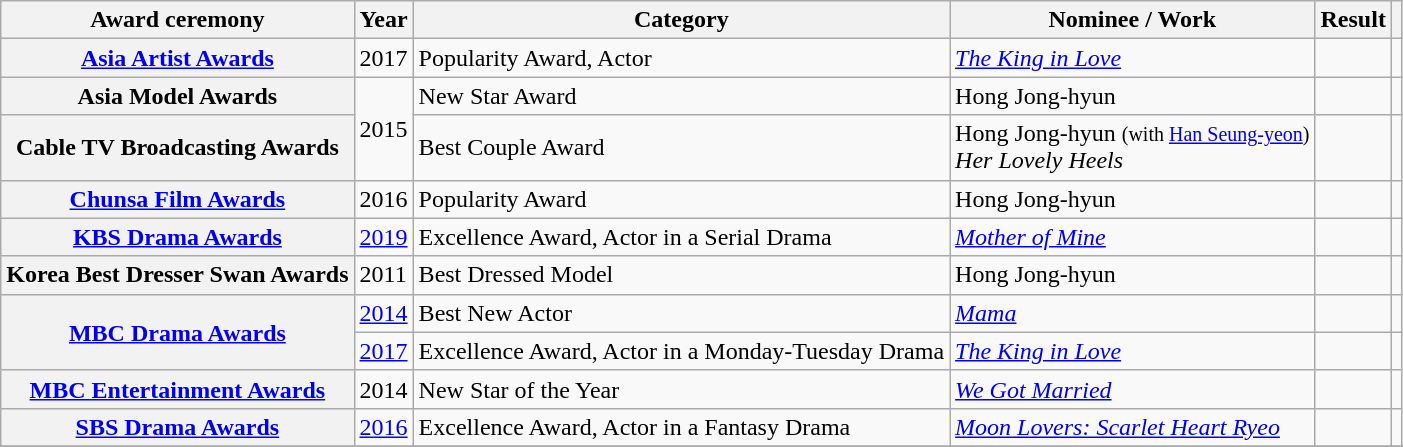<table class="wikitable plainrowheaders sortable">
<tr>
<th scope="col">Award ceremony</th>
<th scope="col">Year</th>
<th scope="col">Category</th>
<th scope="col">Nominee / Work</th>
<th scope="col">Result</th>
<th scope="col" class="unsortable"></th>
</tr>
<tr>
<th scope="row"  rowspan="1"><a href='#'>Asia Artist Awards</a></th>
<td>2017</td>
<td>Popularity Award, Actor</td>
<td rowspan=1><em><a href='#'>The King in Love</a></em></td>
<td></td>
<td></td>
</tr>
<tr>
<th scope="row">Asia Model Awards</th>
<td rowspan="2">2015</td>
<td>New Star Award</td>
<td>Hong Jong-hyun</td>
<td></td>
<td></td>
</tr>
<tr>
<th scope="row">Cable TV Broadcasting Awards</th>
<td>Best Couple Award</td>
<td>Hong Jong-hyun <small>(with <a href='#'>Han Seung-yeon</a>)</small><br><em>Her Lovely Heels</em></td>
<td></td>
<td></td>
</tr>
<tr>
<th scope="row"><a href='#'>Chunsa Film Awards</a></th>
<td>2016</td>
<td>Popularity Award</td>
<td>Hong Jong-hyun</td>
<td></td>
<td></td>
</tr>
<tr>
<th scope="row"  rowspan="1"><a href='#'>KBS Drama Awards</a></th>
<td><a href='#'>2019</a></td>
<td>Excellence Award, Actor in a Serial Drama</td>
<td><em><a href='#'>Mother of Mine</a></em></td>
<td></td>
<td></td>
</tr>
<tr>
<th scope="row">Korea Best Dresser Swan Awards</th>
<td>2011</td>
<td>Best Dressed Model</td>
<td>Hong Jong-hyun</td>
<td></td>
<td></td>
</tr>
<tr>
<th scope="row"  rowspan="2"><a href='#'>MBC Drama Awards</a></th>
<td><a href='#'>2014</a></td>
<td>Best New Actor</td>
<td><em><a href='#'>Mama</a></em></td>
<td></td>
<td></td>
</tr>
<tr>
<td><a href='#'>2017</a></td>
<td>Excellence Award, Actor in a Monday-Tuesday Drama</td>
<td><em><a href='#'>The King in Love</a></em></td>
<td></td>
<td></td>
</tr>
<tr>
<th scope="row"  rowspan="1"><a href='#'>MBC Entertainment Awards</a></th>
<td>2014</td>
<td>New Star of the Year</td>
<td><em><a href='#'>We Got Married</a></em></td>
<td></td>
<td></td>
</tr>
<tr>
<th scope="row"  rowspan="1"><a href='#'>SBS Drama Awards</a></th>
<td><a href='#'>2016</a></td>
<td>Excellence Award, Actor in a Fantasy Drama</td>
<td><em><a href='#'>Moon Lovers: Scarlet Heart Ryeo</a></em></td>
<td></td>
<td></td>
</tr>
<tr>
</tr>
</table>
